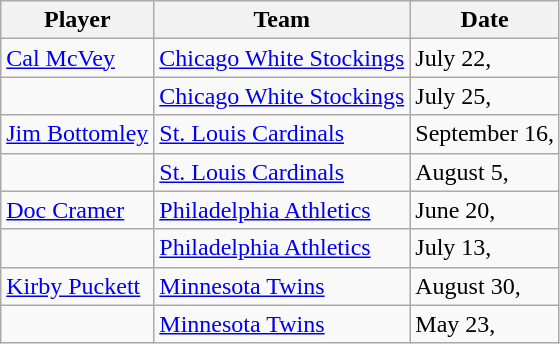<table class="wikitable sortable">
<tr>
<th>Player</th>
<th>Team</th>
<th>Date</th>
</tr>
<tr>
<td><a href='#'>Cal McVey</a></td>
<td><a href='#'>Chicago White Stockings</a></td>
<td>July 22, </td>
</tr>
<tr>
<td></td>
<td><a href='#'>Chicago White Stockings</a></td>
<td>July 25, </td>
</tr>
<tr>
<td><a href='#'>Jim Bottomley</a></td>
<td><a href='#'>St. Louis Cardinals</a></td>
<td>September 16, </td>
</tr>
<tr>
<td></td>
<td><a href='#'>St. Louis Cardinals</a></td>
<td>August 5, </td>
</tr>
<tr>
<td><a href='#'>Doc Cramer</a></td>
<td><a href='#'>Philadelphia Athletics</a></td>
<td>June 20, </td>
</tr>
<tr>
<td></td>
<td><a href='#'>Philadelphia Athletics</a></td>
<td>July 13, </td>
</tr>
<tr>
<td><a href='#'>Kirby Puckett</a></td>
<td><a href='#'>Minnesota Twins</a></td>
<td>August 30, </td>
</tr>
<tr>
<td></td>
<td><a href='#'>Minnesota Twins</a></td>
<td>May 23, </td>
</tr>
</table>
